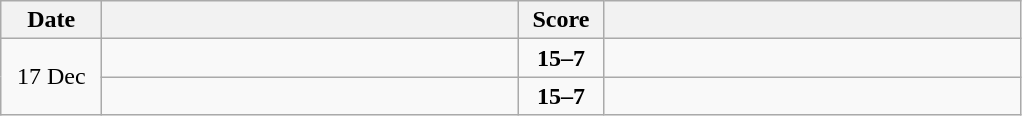<table class="wikitable" style="text-align: center;">
<tr>
<th width="60">Date</th>
<th align="right" width="270"></th>
<th width="50">Score</th>
<th align="left" width="270"></th>
</tr>
<tr>
<td rowspan=2>17 Dec</td>
<td align=left><strong></strong></td>
<td align=center><strong>15–7</strong></td>
<td align=left></td>
</tr>
<tr>
<td align=left><strong></strong></td>
<td align=center><strong>15–7</strong></td>
<td align=left></td>
</tr>
</table>
